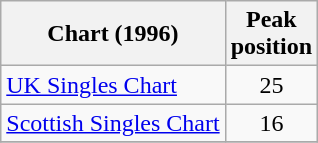<table class="wikitable">
<tr>
<th align="center">Chart (1996)</th>
<th align="center">Peak<br>position</th>
</tr>
<tr>
<td><a href='#'>UK Singles Chart</a></td>
<td align="center">25</td>
</tr>
<tr>
<td><a href='#'>Scottish Singles Chart</a></td>
<td align="center">16</td>
</tr>
<tr>
</tr>
</table>
